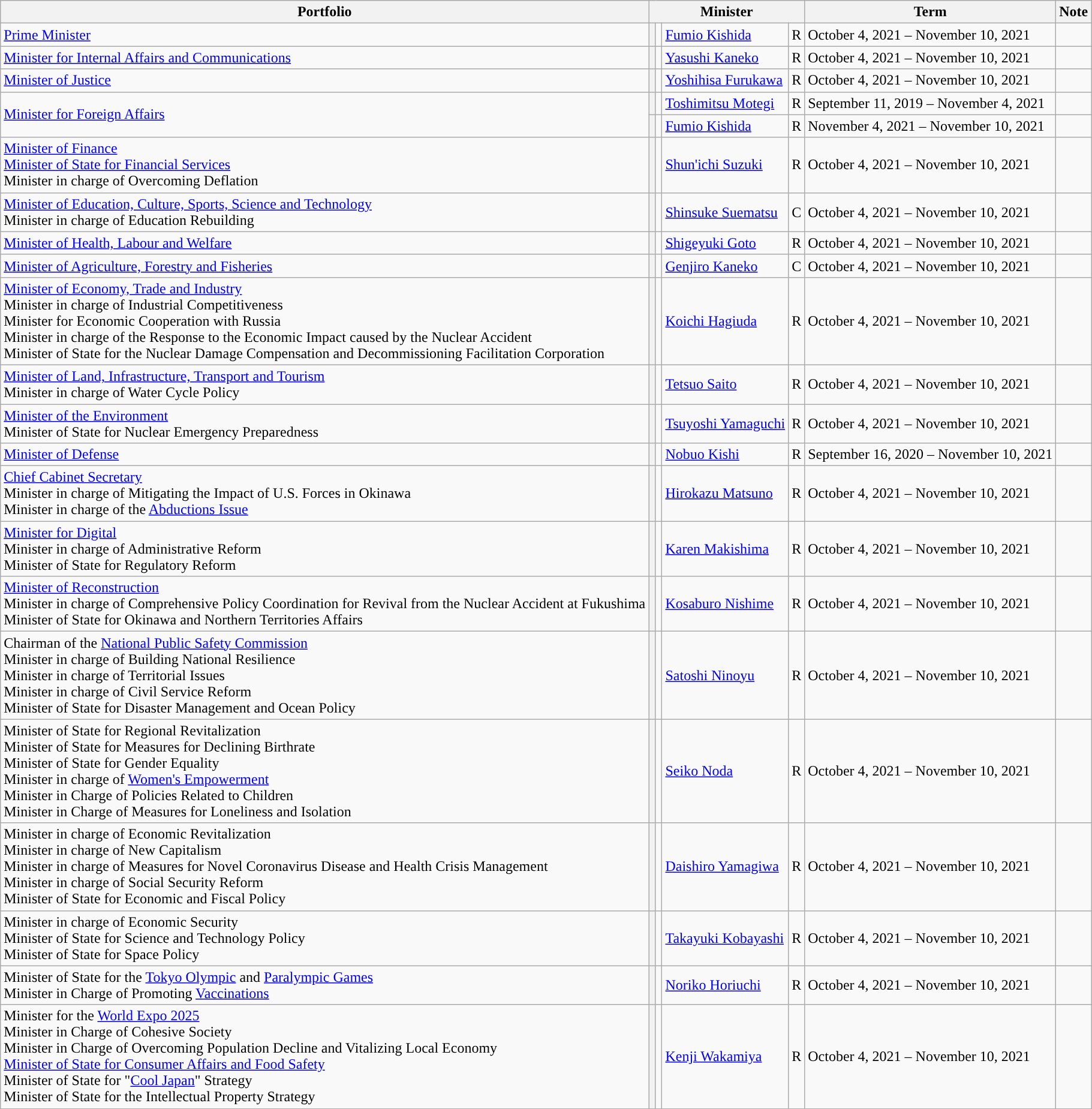<table class="wikitable">
<tr>
<th>Portfolio</th>
<th colspan="4">Minister</th>
<th>Term</th>
<th>Note</th>
</tr>
<tr>
<td><a href='#'>Prime Minister</a></td>
<th style="color:inherit;background-color: "></th>
<td></td>
<td><a href='#'>Fumio Kishida</a></td>
<td>R</td>
<td>October 4, 2021 – November 10, 2021</td>
<td></td>
</tr>
<tr>
<td><a href='#'>Minister for Internal Affairs and Communications</a></td>
<th style="color:inherit;background-color: "></th>
<td></td>
<td><a href='#'>Yasushi Kaneko</a></td>
<td>R</td>
<td>October 4, 2021 – November 10, 2021</td>
<td></td>
</tr>
<tr>
<td><a href='#'>Minister of Justice</a></td>
<th style="color:inherit;background-color: "></th>
<td></td>
<td><a href='#'>Yoshihisa Furukawa</a></td>
<td>R</td>
<td>October 4, 2021 – November 10, 2021</td>
<td></td>
</tr>
<tr>
<td rowspan=2><a href='#'>Minister for Foreign Affairs</a></td>
<th style="color:inherit;background-color: "></th>
<td></td>
<td><a href='#'>Toshimitsu Motegi</a></td>
<td>R</td>
<td>September 11, 2019 – November 4, 2021</td>
<td></td>
</tr>
<tr>
<th style="color:inherit;background-color: "></th>
<td></td>
<td><a href='#'>Fumio Kishida</a></td>
<td>R</td>
<td>November 4, 2021 – November 10, 2021</td>
<td></td>
</tr>
<tr>
<td><a href='#'>Minister of Finance</a><br><a href='#'>Minister of State for Financial Services</a><br>Minister in charge of Overcoming Deflation</td>
<th style="color:inherit;background-color: "></th>
<td></td>
<td><a href='#'>Shun'ichi Suzuki</a></td>
<td>R</td>
<td>October 4, 2021 – November 10, 2021</td>
<td></td>
</tr>
<tr>
<td><a href='#'>Minister of Education, Culture, Sports, Science and Technology</a><br>Minister in charge of Education Rebuilding</td>
<th style="color:inherit;background-color: "></th>
<td></td>
<td><a href='#'>Shinsuke Suematsu</a></td>
<td>C</td>
<td>October 4, 2021 – November 10, 2021</td>
<td></td>
</tr>
<tr>
<td><a href='#'>Minister of Health, Labour and Welfare</a></td>
<th style="color:inherit;background-color: "></th>
<td></td>
<td><a href='#'>Shigeyuki Goto</a></td>
<td>R</td>
<td>October 4, 2021 – November 10, 2021</td>
<td></td>
</tr>
<tr>
<td><a href='#'>Minister of Agriculture, Forestry and Fisheries</a></td>
<th style="color:inherit;background-color: "></th>
<td></td>
<td><a href='#'>Genjiro Kaneko</a></td>
<td>C</td>
<td>October 4, 2021 – November 10, 2021</td>
<td></td>
</tr>
<tr>
<td><a href='#'>Minister of Economy, Trade and Industry</a><br>Minister in charge of Industrial Competitiveness<br>Minister for Economic Cooperation with Russia<br>Minister in charge of the Response to the Economic Impact caused by the Nuclear Accident<br>Minister of State for the Nuclear Damage Compensation and Decommissioning Facilitation Corporation</td>
<th style="color:inherit;background-color: "></th>
<td></td>
<td><a href='#'>Koichi Hagiuda</a></td>
<td>R</td>
<td>October 4, 2021 – November 10, 2021</td>
<td></td>
</tr>
<tr>
<td><a href='#'>Minister of Land, Infrastructure, Transport and Tourism</a><br>Minister in charge of Water Cycle Policy</td>
<th style="color:inherit;background-color: "></th>
<td></td>
<td><a href='#'>Tetsuo Saito</a></td>
<td>R</td>
<td>October 4, 2021 – November 10, 2021</td>
<td></td>
</tr>
<tr>
<td><a href='#'>Minister of the Environment</a><br>Minister of State for Nuclear Emergency Preparedness</td>
<th style="color:inherit;background-color: "></th>
<td></td>
<td><a href='#'>Tsuyoshi Yamaguchi</a></td>
<td>R</td>
<td>October 4, 2021 – November 10, 2021</td>
<td></td>
</tr>
<tr>
<td><a href='#'>Minister of Defense</a></td>
<th style="color:inherit;background-color: "></th>
<td></td>
<td><a href='#'>Nobuo Kishi</a></td>
<td>R</td>
<td>September 16, 2020 – November 10, 2021</td>
<td></td>
</tr>
<tr>
<td><a href='#'>Chief Cabinet Secretary</a><br>Minister in charge of Mitigating the Impact of U.S. Forces in Okinawa<br>Minister in charge of the <a href='#'>Abductions Issue</a></td>
<th style="color:inherit;background-color: "></th>
<td></td>
<td><a href='#'>Hirokazu Matsuno</a></td>
<td>R</td>
<td>October 4, 2021 – November 10, 2021</td>
<td></td>
</tr>
<tr>
<td><a href='#'>Minister for Digital</a><br>Minister in charge of Administrative Reform<br>Minister of State for Regulatory Reform</td>
<th style="color:inherit;background-color: "></th>
<td></td>
<td><a href='#'>Karen Makishima</a></td>
<td>R</td>
<td>October 4, 2021 – November 10, 2021</td>
<td></td>
</tr>
<tr>
<td><a href='#'>Minister of Reconstruction</a><br>Minister in charge of Comprehensive Policy Coordination for Revival from the Nuclear Accident at Fukushima<br>Minister of State for Okinawa and Northern Territories Affairs</td>
<th style="color:inherit;background-color: "></th>
<td></td>
<td><a href='#'>Kosaburo Nishime</a></td>
<td>R</td>
<td>October 4, 2021 – November 10, 2021</td>
<td></td>
</tr>
<tr>
<td>Chairman of the <a href='#'>National Public Safety Commission</a><br>Minister in charge of Building National Resilience<br>Minister in charge of Territorial Issues<br>Minister in charge of Civil Service Reform<br>Minister of State for Disaster Management and Ocean Policy</td>
<th style="color:inherit;background-color: "></th>
<td></td>
<td><a href='#'>Satoshi Ninoyu</a></td>
<td>R</td>
<td>October 4, 2021 – November 10, 2021</td>
<td></td>
</tr>
<tr>
<td>Minister of State for Regional Revitalization<br>Minister of State for Measures for Declining Birthrate<br>Minister of State for Gender Equality<br>Minister in charge of <a href='#'>Women's Empowerment</a><br>Minister in Charge of Policies Related to Children<br>Minister in Charge of Measures for Loneliness and Isolation</td>
<th style="color:inherit;background-color: "></th>
<td></td>
<td><a href='#'>Seiko Noda</a></td>
<td>R</td>
<td>October 4, 2021 – November 10, 2021</td>
<td></td>
</tr>
<tr>
<td>Minister in charge of Economic Revitalization<br>Minister in charge of New Capitalism<br>Minister in charge of Measures for Novel Coronavirus Disease and Health Crisis Management<br>Minister in charge of Social Security Reform<br>Minister of State for Economic and Fiscal Policy</td>
<th style="color:inherit;background-color: "></th>
<td></td>
<td><a href='#'>Daishiro Yamagiwa</a></td>
<td>R</td>
<td>October 4, 2021 – November 10, 2021</td>
<td></td>
</tr>
<tr>
<td>Minister in charge of Economic Security<br>Minister of State for Science and Technology Policy<br>Minister of State for Space Policy</td>
<th style="color:inherit;background-color: "></th>
<td></td>
<td><a href='#'>Takayuki Kobayashi</a></td>
<td>R</td>
<td>October 4, 2021 – November 10, 2021</td>
<td></td>
</tr>
<tr>
<td>Minister of State for the <a href='#'>Tokyo Olympic</a> and <a href='#'>Paralympic Games</a><br>Minister in Charge of Promoting <a href='#'>Vaccinations</a></td>
<th style="color:inherit;background-color: "></th>
<td></td>
<td><a href='#'>Noriko Horiuchi</a></td>
<td>R</td>
<td>October 4, 2021 – November 10, 2021</td>
<td></td>
</tr>
<tr>
<td>Minister for the <a href='#'>World Expo 2025</a><br>Minister in Charge of Cohesive Society<br>Minister in Charge of Overcoming Population Decline and Vitalizing Local Economy<br><a href='#'>Minister of State for Consumer Affairs and Food Safety</a><br>Minister of State for "<a href='#'>Cool Japan</a>" Strategy<br>Minister of State for the Intellectual Property Strategy</td>
<th style="color:inherit;background-color: "></th>
<td></td>
<td><a href='#'>Kenji Wakamiya</a></td>
<td>R</td>
<td>October 4, 2021 – November 10, 2021</td>
<td></td>
</tr>
</table>
